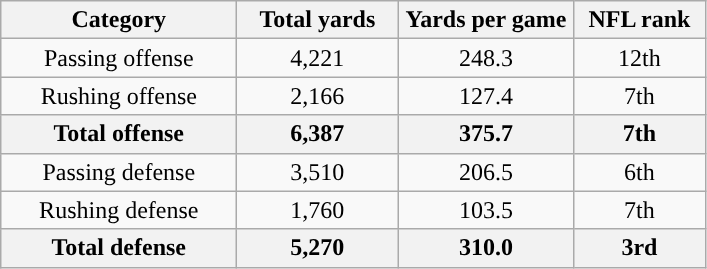<table class="wikitable" style="text-align:center">
<tr>
<th width="150">Category</th>
<th width="100">Total yards</th>
<th width="110">Yards per game</th>
<th width="80">NFL rank<br></th>
</tr>
<tr>
<td>Passing offense</td>
<td>4,221</td>
<td>248.3</td>
<td>12th</td>
</tr>
<tr>
<td>Rushing offense</td>
<td>2,166</td>
<td>127.4</td>
<td>7th</td>
</tr>
<tr>
<th>Total offense</th>
<th>6,387</th>
<th>375.7</th>
<th>7th</th>
</tr>
<tr>
<td>Passing defense</td>
<td>3,510</td>
<td>206.5</td>
<td>6th</td>
</tr>
<tr>
<td>Rushing defense</td>
<td>1,760</td>
<td>103.5</td>
<td>7th</td>
</tr>
<tr>
<th>Total defense</th>
<th>5,270</th>
<th>310.0</th>
<th>3rd</th>
</tr>
</table>
